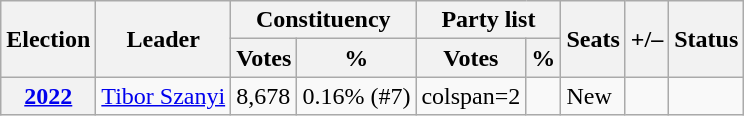<table class="wikitable">
<tr>
<th rowspan=2>Election</th>
<th rowspan=2>Leader</th>
<th colspan=2>Constituency</th>
<th colspan=2>Party list</th>
<th rowspan=2>Seats</th>
<th rowspan=2>+/–</th>
<th rowspan=2>Status</th>
</tr>
<tr>
<th>Votes</th>
<th>%</th>
<th>Votes</th>
<th>%</th>
</tr>
<tr>
<th><a href='#'>2022</a></th>
<td><a href='#'>Tibor Szanyi</a></td>
<td>8,678</td>
<td>0.16% (#7)</td>
<td>colspan=2 </td>
<td></td>
<td>New</td>
<td></td>
</tr>
</table>
